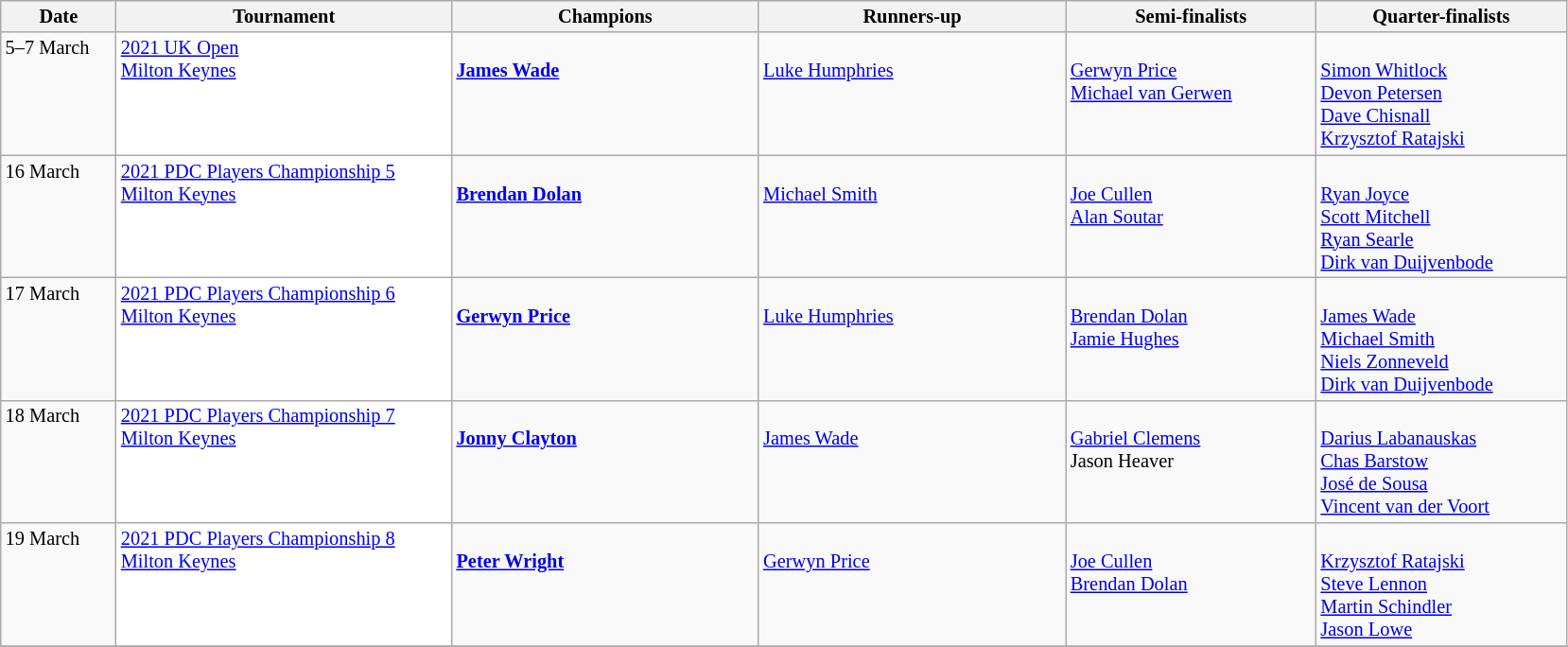<table class=wikitable style=font-size:85%>
<tr>
<th width=75>Date</th>
<th width=230>Tournament</th>
<th width=210>Champions</th>
<th width=210>Runners-up</th>
<th width=170>Semi-finalists</th>
<th width=170>Quarter-finalists</th>
</tr>
<tr valign="top">
<td>5–7 March</td>
<td bgcolor="#ffffff"><a href='#'>2021 UK Open</a><br> <a href='#'>Milton Keynes</a></td>
<td><br> <strong><a href='#'>James Wade</a></strong></td>
<td><br> <a href='#'>Luke Humphries</a></td>
<td><br> <a href='#'>Gerwyn Price</a> <br>
 <a href='#'>Michael van Gerwen</a></td>
<td><br> <a href='#'>Simon Whitlock</a> <br>
 <a href='#'>Devon Petersen</a> <br>
 <a href='#'>Dave Chisnall</a> <br>
 <a href='#'>Krzysztof Ratajski</a></td>
</tr>
<tr valign="top">
<td>16 March</td>
<td bgcolor="#ffffff"><a href='#'>2021 PDC Players Championship 5</a><br> <a href='#'>Milton Keynes</a></td>
<td><br> <strong><a href='#'>Brendan Dolan</a></strong></td>
<td><br> <a href='#'>Michael Smith</a></td>
<td><br> <a href='#'>Joe Cullen</a> <br>
 <a href='#'>Alan Soutar</a></td>
<td><br> <a href='#'>Ryan Joyce</a> <br>
 <a href='#'>Scott Mitchell</a> <br>
 <a href='#'>Ryan Searle</a> <br>
 <a href='#'>Dirk van Duijvenbode</a></td>
</tr>
<tr valign="top">
<td>17 March</td>
<td bgcolor="#ffffff"><a href='#'>2021 PDC Players Championship 6</a><br> <a href='#'>Milton Keynes</a></td>
<td><br> <strong><a href='#'>Gerwyn Price</a></strong></td>
<td><br> <a href='#'>Luke Humphries</a></td>
<td><br> <a href='#'>Brendan Dolan</a> <br>
 <a href='#'>Jamie Hughes</a></td>
<td><br> <a href='#'>James Wade</a> <br>
 <a href='#'>Michael Smith</a> <br>
 <a href='#'>Niels Zonneveld</a> <br>
 <a href='#'>Dirk van Duijvenbode</a></td>
</tr>
<tr valign="top">
<td>18 March</td>
<td bgcolor="#ffffff"><a href='#'>2021 PDC Players Championship 7</a><br> <a href='#'>Milton Keynes</a></td>
<td><br> <strong><a href='#'>Jonny Clayton</a></strong></td>
<td><br> <a href='#'>James Wade</a></td>
<td><br> <a href='#'>Gabriel Clemens</a> <br>
 Jason Heaver</td>
<td><br> <a href='#'>Darius Labanauskas</a> <br>
 <a href='#'>Chas Barstow</a> <br>
 <a href='#'>José de Sousa</a> <br>
 <a href='#'>Vincent van der Voort</a></td>
</tr>
<tr valign="top">
<td>19 March</td>
<td bgcolor="#ffffff"><a href='#'>2021 PDC Players Championship 8</a><br> <a href='#'>Milton Keynes</a></td>
<td><br> <strong><a href='#'>Peter Wright</a></strong></td>
<td><br> <a href='#'>Gerwyn Price</a></td>
<td><br> <a href='#'>Joe Cullen</a> <br>
 <a href='#'>Brendan Dolan</a></td>
<td><br> <a href='#'>Krzysztof Ratajski</a> <br>
 <a href='#'>Steve Lennon</a> <br>
 <a href='#'>Martin Schindler</a> <br>
 <a href='#'>Jason Lowe</a></td>
</tr>
<tr valign="top">
</tr>
</table>
